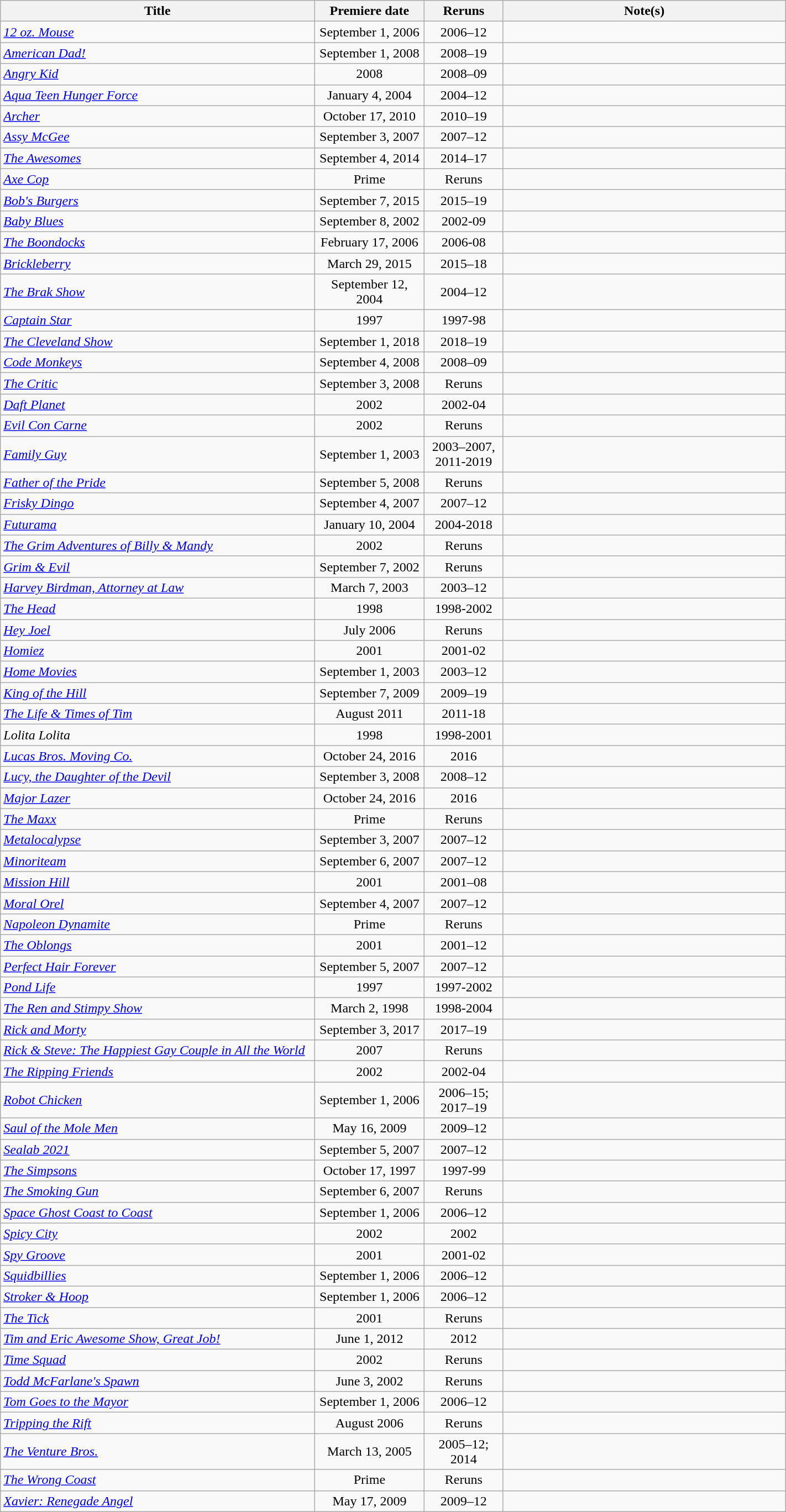<table class="wikitable plainrowheaders sortable" style="width:75%;text-align:center;">
<tr>
<th scope="col" style="width:40%;">Title</th>
<th scope="col" style="width:14%;">Premiere date</th>
<th scope="col" style="width:10%;">Reruns</th>
<th class="unsortable">Note(s)</th>
</tr>
<tr>
<td scope="row" style="text-align:left;"><em><a href='#'>12 oz. Mouse</a></em></td>
<td>September 1, 2006</td>
<td>2006–12</td>
<td></td>
</tr>
<tr>
<td scope="row" style="text-align:left;"><em><a href='#'>American Dad!</a></em></td>
<td>September 1, 2008</td>
<td>2008–19</td>
<td></td>
</tr>
<tr>
<td scope="row" style="text-align:left;"><em><a href='#'>Angry Kid</a></em></td>
<td>2008</td>
<td>2008–09</td>
<td></td>
</tr>
<tr>
<td scope="row" style="text-align:left;"><em><a href='#'>Aqua Teen Hunger Force</a></em></td>
<td>January 4, 2004</td>
<td>2004–12</td>
<td></td>
</tr>
<tr>
<td scope="row" style="text-align:left;"><em><a href='#'>Archer</a></em></td>
<td>October 17, 2010</td>
<td>2010–19</td>
<td></td>
</tr>
<tr>
<td scope="row" style="text-align:left;"><em><a href='#'>Assy McGee</a></em></td>
<td>September 3, 2007</td>
<td>2007–12</td>
<td></td>
</tr>
<tr>
<td scope="row" style="text-align:left;"><em><a href='#'>The Awesomes</a></em></td>
<td>September 4, 2014</td>
<td>2014–17</td>
<td></td>
</tr>
<tr>
<td scope="row" style="text-align:left;"><em><a href='#'>Axe Cop</a></em></td>
<td>Prime</td>
<td>Reruns</td>
<td></td>
</tr>
<tr>
<td scope="row" style="text-align:left;"><em><a href='#'>Bob's Burgers</a></em></td>
<td>September 7, 2015</td>
<td>2015–19</td>
<td></td>
</tr>
<tr>
<td scope="row" style="text-align:left;"><em><a href='#'>Baby Blues</a></em></td>
<td>September 8, 2002</td>
<td>2002-09</td>
<td></td>
</tr>
<tr>
<td scope="row" style="text-align:left;"><em><a href='#'>The Boondocks</a></em></td>
<td>February 17, 2006</td>
<td>2006-08</td>
<td></td>
</tr>
<tr>
<td scope="row" style="text-align:left;"><em><a href='#'>Brickleberry</a></em></td>
<td>March 29, 2015</td>
<td>2015–18</td>
<td></td>
</tr>
<tr>
<td scope="row" style="text-align:left;"><em><a href='#'>The Brak Show</a></em></td>
<td>September 12, 2004</td>
<td>2004–12</td>
<td></td>
</tr>
<tr>
<td scope="row" style="text-align:left;"><em><a href='#'>Captain Star</a></em></td>
<td>1997</td>
<td>1997-98</td>
<td></td>
</tr>
<tr>
<td scope="row" style="text-align:left;"><em><a href='#'>The Cleveland Show</a></em></td>
<td>September 1, 2018</td>
<td>2018–19</td>
<td></td>
</tr>
<tr>
<td scope="row" style="text-align:left;"><em><a href='#'>Code Monkeys</a></em></td>
<td>September 4, 2008</td>
<td>2008–09</td>
<td></td>
</tr>
<tr>
<td scope="row" style="text-align:left;"><em><a href='#'>The Critic</a></em></td>
<td>September 3, 2008</td>
<td>Reruns</td>
<td></td>
</tr>
<tr>
<td scope="row" style="text-align:left;"><em><a href='#'>Daft Planet</a></em></td>
<td>2002</td>
<td>2002-04</td>
<td></td>
</tr>
<tr>
<td scope="row" style="text-align:left;"><em><a href='#'>Evil Con Carne</a></em></td>
<td>2002</td>
<td>Reruns</td>
<td></td>
</tr>
<tr>
<td scope="row" style="text-align:left;"><em><a href='#'>Family Guy</a></em></td>
<td>September 1, 2003</td>
<td>2003–2007, 2011-2019</td>
<td></td>
</tr>
<tr>
<td scope="row" style="text-align:left;"><em><a href='#'>Father of the Pride</a></em></td>
<td>September 5, 2008</td>
<td>Reruns</td>
<td></td>
</tr>
<tr>
<td scope="row" style="text-align:left;"><em><a href='#'>Frisky Dingo</a></em></td>
<td>September 4, 2007</td>
<td>2007–12</td>
<td></td>
</tr>
<tr>
<td scope="row" style="text-align:left;"><em><a href='#'>Futurama</a></em></td>
<td>January 10, 2004</td>
<td>2004-2018</td>
<td></td>
</tr>
<tr>
<td scope="row" style="text-align:left;"><em><a href='#'>The Grim Adventures of Billy & Mandy</a></em></td>
<td>2002</td>
<td>Reruns</td>
<td></td>
</tr>
<tr>
<td scope="row" style="text-align:left;"><em><a href='#'>Grim & Evil</a></em></td>
<td>September 7, 2002</td>
<td>Reruns</td>
<td></td>
</tr>
<tr>
<td scope="row" style="text-align:left;"><em><a href='#'>Harvey Birdman, Attorney at Law</a></em></td>
<td>March 7, 2003</td>
<td>2003–12</td>
<td></td>
</tr>
<tr>
<td scope="row" style="text-align:left;"><em><a href='#'>The Head</a></em></td>
<td>1998</td>
<td>1998-2002</td>
<td></td>
</tr>
<tr>
<td scope="row" style="text-align:left;"><em><a href='#'>Hey Joel</a></em></td>
<td>July 2006</td>
<td>Reruns</td>
<td></td>
</tr>
<tr>
<td scope="row" style="text-align:left;"><em><a href='#'>Homiez</a></em></td>
<td>2001</td>
<td>2001-02</td>
<td></td>
</tr>
<tr>
<td scope="row" style="text-align:left;"><em><a href='#'>Home Movies</a></em></td>
<td>September 1, 2003</td>
<td>2003–12</td>
<td></td>
</tr>
<tr>
<td scope="row" style="text-align:left;"><em><a href='#'>King of the Hill</a></em></td>
<td>September 7, 2009</td>
<td>2009–19</td>
<td></td>
</tr>
<tr>
<td scope="row" style="text-align:left;"><em><a href='#'>The Life & Times of Tim</a></em></td>
<td>August 2011</td>
<td>2011-18</td>
<td></td>
</tr>
<tr>
<td scope="row" style="text-align:left;"><em>Lolita Lolita</em></td>
<td>1998</td>
<td>1998-2001</td>
<td></td>
</tr>
<tr>
<td scope="row" style="text-align:left;"><em><a href='#'>Lucas Bros. Moving Co.</a></em></td>
<td>October 24, 2016</td>
<td>2016</td>
<td></td>
</tr>
<tr>
<td scope="row" style="text-align:left;"><em><a href='#'>Lucy, the Daughter of the Devil</a></em></td>
<td>September 3, 2008</td>
<td>2008–12</td>
<td></td>
</tr>
<tr>
<td scope="row" style="text-align:left;"><em><a href='#'>Major Lazer</a></em></td>
<td>October 24, 2016</td>
<td>2016</td>
<td></td>
</tr>
<tr>
<td scope="row" style="text-align:left;"><em><a href='#'>The Maxx</a></em></td>
<td>Prime</td>
<td>Reruns</td>
<td></td>
</tr>
<tr>
<td scope="row" style="text-align:left;"><em><a href='#'>Metalocalypse</a></em></td>
<td>September 3, 2007</td>
<td>2007–12</td>
<td></td>
</tr>
<tr>
<td scope="row" style="text-align:left;"><em><a href='#'>Minoriteam</a></em></td>
<td>September 6, 2007</td>
<td>2007–12</td>
<td></td>
</tr>
<tr>
<td scope="row" style="text-align:left;"><em><a href='#'>Mission Hill</a></em></td>
<td>2001</td>
<td>2001–08</td>
<td></td>
</tr>
<tr>
<td scope="row" style="text-align:left;"><em><a href='#'>Moral Orel</a></em></td>
<td>September 4, 2007</td>
<td>2007–12</td>
<td></td>
</tr>
<tr>
<td scope="row" style="text-align:left;"><em><a href='#'>Napoleon Dynamite</a></em></td>
<td>Prime</td>
<td>Reruns</td>
<td></td>
</tr>
<tr>
<td scope="row" style="text-align:left;"><em><a href='#'>The Oblongs</a></em></td>
<td>2001</td>
<td>2001–12</td>
<td></td>
</tr>
<tr>
<td scope="row" style="text-align:left;"><em><a href='#'>Perfect Hair Forever</a></em></td>
<td>September 5, 2007</td>
<td>2007–12</td>
<td></td>
</tr>
<tr>
<td scope="row" style="text-align:left;"><em><a href='#'>Pond Life</a></em></td>
<td>1997</td>
<td>1997-2002</td>
<td></td>
</tr>
<tr>
<td scope="row" style="text-align:left;"><em><a href='#'>The Ren and Stimpy Show</a></em></td>
<td>March 2, 1998</td>
<td>1998-2004</td>
<td></td>
</tr>
<tr>
<td scope="row" style="text-align:left;"><em><a href='#'>Rick and Morty</a></em></td>
<td>September 3, 2017</td>
<td>2017–19</td>
<td></td>
</tr>
<tr>
<td scope="row" style="text-align:left;"><em><a href='#'>Rick & Steve: The Happiest Gay Couple in All the World</a></em></td>
<td>2007</td>
<td>Reruns</td>
<td></td>
</tr>
<tr>
<td scope="row" style="text-align:left;"><em><a href='#'>The Ripping Friends</a></em></td>
<td>2002</td>
<td>2002-04</td>
<td></td>
</tr>
<tr>
<td scope="row" style="text-align:left;"><em><a href='#'>Robot Chicken</a></em></td>
<td>September 1, 2006</td>
<td>2006–15; 2017–19</td>
<td></td>
</tr>
<tr>
<td scope="row" style="text-align:left;"><em><a href='#'>Saul of the Mole Men</a></em></td>
<td>May 16, 2009</td>
<td>2009–12</td>
<td></td>
</tr>
<tr>
<td scope="row" style="text-align:left;"><em><a href='#'>Sealab 2021</a></em></td>
<td>September 5, 2007</td>
<td>2007–12</td>
<td></td>
</tr>
<tr>
<td scope="row" style="text-align:left;"><em><a href='#'>The Simpsons</a></em></td>
<td>October 17, 1997</td>
<td>1997-99</td>
<td></td>
</tr>
<tr>
<td scope="row" style="text-align:left;"><em><a href='#'>The Smoking Gun</a></em></td>
<td>September 6, 2007</td>
<td>Reruns</td>
<td></td>
</tr>
<tr>
<td scope="row" style="text-align:left;"><em><a href='#'>Space Ghost Coast to Coast</a></em></td>
<td>September 1, 2006</td>
<td>2006–12</td>
<td></td>
</tr>
<tr>
<td scope="row" style="text-align:left;"><em><a href='#'>Spicy City</a></em></td>
<td>2002</td>
<td>2002</td>
<td></td>
</tr>
<tr>
<td scope="row" style="text-align:left;"><em><a href='#'>Spy Groove</a></em></td>
<td>2001</td>
<td>2001-02</td>
<td></td>
</tr>
<tr>
<td scope="row" style="text-align:left;"><em><a href='#'>Squidbillies</a></em></td>
<td>September 1, 2006</td>
<td>2006–12</td>
<td></td>
</tr>
<tr>
<td scope="row" style="text-align:left;"><em><a href='#'>Stroker & Hoop</a></em></td>
<td>September 1, 2006</td>
<td>2006–12</td>
<td></td>
</tr>
<tr>
<td scope="row" style="text-align:left;"><em><a href='#'>The Tick</a></em></td>
<td>2001</td>
<td>Reruns</td>
<td></td>
</tr>
<tr>
<td scope="row" style="text-align:left;"><em><a href='#'>Tim and Eric Awesome Show, Great Job!</a></em></td>
<td>June 1, 2012</td>
<td>2012</td>
<td></td>
</tr>
<tr>
<td scope="row" style="text-align:left;"><em><a href='#'>Time Squad</a></em></td>
<td>2002</td>
<td>Reruns</td>
<td></td>
</tr>
<tr>
<td scope="row" style="text-align:left;"><em><a href='#'>Todd McFarlane's Spawn</a></em></td>
<td>June 3, 2002</td>
<td>Reruns</td>
<td></td>
</tr>
<tr>
<td scope="row" style="text-align:left;"><em><a href='#'>Tom Goes to the Mayor</a></em></td>
<td>September 1, 2006</td>
<td>2006–12</td>
<td></td>
</tr>
<tr>
<td scope="row" style="text-align:left;"><em><a href='#'>Tripping the Rift</a></em></td>
<td>August 2006</td>
<td>Reruns</td>
<td></td>
</tr>
<tr>
<td scope="row" style="text-align:left;"><em><a href='#'>The Venture Bros.</a></em></td>
<td>March 13, 2005</td>
<td>2005–12; 2014</td>
<td></td>
</tr>
<tr>
<td scope="row" style="text-align:left;"><em><a href='#'>The Wrong Coast</a></em></td>
<td>Prime</td>
<td>Reruns</td>
<td></td>
</tr>
<tr>
<td scope="row" style="text-align:left;"><em><a href='#'>Xavier: Renegade Angel</a></em></td>
<td>May 17, 2009</td>
<td>2009–12</td>
<td></td>
</tr>
</table>
